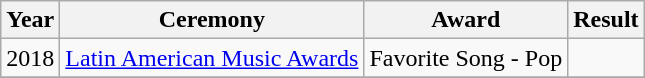<table class="wikitable">
<tr>
<th>Year</th>
<th>Ceremony</th>
<th>Award</th>
<th>Result</th>
</tr>
<tr>
<td rowspan="1">2018</td>
<td><a href='#'>Latin American Music Awards</a></td>
<td>Favorite Song - Pop</td>
<td></td>
</tr>
<tr>
</tr>
</table>
